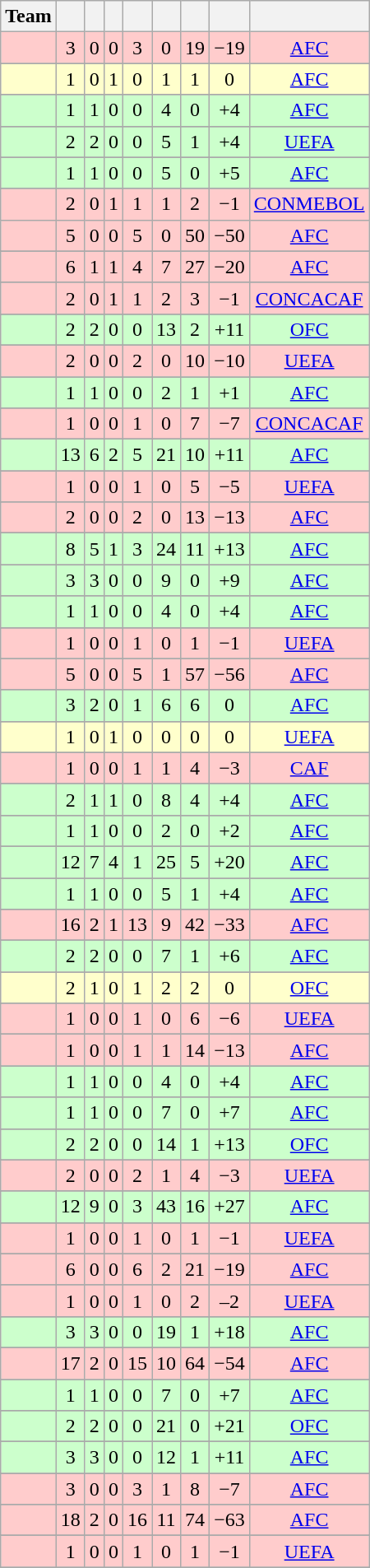<table class="wikitable sortable mw-collapsible " style="text-align: center; font-size: 100%;">
<tr>
<th>Team</th>
<th></th>
<th></th>
<th></th>
<th></th>
<th></th>
<th></th>
<th></th>
<th></th>
</tr>
<tr bgcolor=FFCCCC>
<td style="text-align:left;"></td>
<td>3</td>
<td>0</td>
<td>0</td>
<td>3</td>
<td>0</td>
<td>19</td>
<td>−19</td>
<td><a href='#'>AFC</a></td>
</tr>
<tr>
</tr>
<tr bgcolor=FFFFCC>
<td style="text-align:left;"></td>
<td>1</td>
<td>0</td>
<td>1</td>
<td>0</td>
<td>1</td>
<td>1</td>
<td>0</td>
<td><a href='#'>AFC</a></td>
</tr>
<tr>
</tr>
<tr bgcolor=CCFFCC>
<td style="text-align:left;"></td>
<td>1</td>
<td>1</td>
<td>0</td>
<td>0</td>
<td>4</td>
<td>0</td>
<td>+4</td>
<td><a href='#'>AFC</a></td>
</tr>
<tr>
</tr>
<tr bgcolor=CCFFCC>
<td style="text-align:left;"></td>
<td>2</td>
<td>2</td>
<td>0</td>
<td>0</td>
<td>5</td>
<td>1</td>
<td>+4</td>
<td><a href='#'>UEFA</a></td>
</tr>
<tr>
</tr>
<tr bgcolor=CCFFCC>
<td style="text-align:left;"></td>
<td>1</td>
<td>1</td>
<td>0</td>
<td>0</td>
<td>5</td>
<td>0</td>
<td>+5</td>
<td><a href='#'>AFC</a></td>
</tr>
<tr>
</tr>
<tr bgcolor=FFCCCC>
<td style="text-align:left;"></td>
<td>2</td>
<td>0</td>
<td>1</td>
<td>1</td>
<td>1</td>
<td>2</td>
<td>−1</td>
<td><a href='#'>CONMEBOL</a></td>
</tr>
<tr bgcolor=FFCCCC>
<td style="text-align:left;"></td>
<td>5</td>
<td>0</td>
<td>0</td>
<td>5</td>
<td>0</td>
<td>50</td>
<td>−50</td>
<td><a href='#'>AFC</a></td>
</tr>
<tr>
</tr>
<tr bgcolor=FFCCCC>
<td style="text-align:left;"></td>
<td>6</td>
<td>1</td>
<td>1</td>
<td>4</td>
<td>7</td>
<td>27</td>
<td>−20</td>
<td><a href='#'>AFC</a></td>
</tr>
<tr>
</tr>
<tr bgcolor=FFCCCC>
<td style="text-align:left;"></td>
<td>2</td>
<td>0</td>
<td>1</td>
<td>1</td>
<td>2</td>
<td>3</td>
<td>−1</td>
<td><a href='#'>CONCACAF</a></td>
</tr>
<tr>
</tr>
<tr bgcolor=CCFFCC>
<td style="text-align:left;"></td>
<td>2</td>
<td>2</td>
<td>0</td>
<td>0</td>
<td>13</td>
<td>2</td>
<td>+11</td>
<td><a href='#'>OFC</a></td>
</tr>
<tr>
</tr>
<tr bgcolor=FFCCCC>
<td style="text-align:left;"></td>
<td>2</td>
<td>0</td>
<td>0</td>
<td>2</td>
<td>0</td>
<td>10</td>
<td>−10</td>
<td><a href='#'>UEFA</a></td>
</tr>
<tr>
</tr>
<tr bgcolor=CCFFCC>
<td style="text-align:left;"></td>
<td>1</td>
<td>1</td>
<td>0</td>
<td>0</td>
<td>2</td>
<td>1</td>
<td>+1</td>
<td><a href='#'>AFC</a></td>
</tr>
<tr>
</tr>
<tr bgcolor=FFCCCC>
<td style="text-align:left;"></td>
<td>1</td>
<td>0</td>
<td>0</td>
<td>1</td>
<td>0</td>
<td>7</td>
<td>−7</td>
<td><a href='#'>CONCACAF</a></td>
</tr>
<tr>
</tr>
<tr bgcolor=CCFFCC>
<td style="text-align:left;"></td>
<td>13</td>
<td>6</td>
<td>2</td>
<td>5</td>
<td>21</td>
<td>10</td>
<td>+11</td>
<td><a href='#'>AFC</a></td>
</tr>
<tr>
</tr>
<tr bgcolor=FFCCCC>
<td style="text-align:left;"></td>
<td>1</td>
<td>0</td>
<td>0</td>
<td>1</td>
<td>0</td>
<td>5</td>
<td>−5</td>
<td><a href='#'>UEFA</a></td>
</tr>
<tr>
</tr>
<tr bgcolor=FFCCCC>
<td style="text-align:left;"></td>
<td>2</td>
<td>0</td>
<td>0</td>
<td>2</td>
<td>0</td>
<td>13</td>
<td>−13</td>
<td><a href='#'>AFC</a></td>
</tr>
<tr>
</tr>
<tr bgcolor=CCFFCC>
<td style="text-align:left;"></td>
<td>8</td>
<td>5</td>
<td>1</td>
<td>3</td>
<td>24</td>
<td>11</td>
<td>+13</td>
<td><a href='#'>AFC</a></td>
</tr>
<tr>
</tr>
<tr bgcolor=CCFFCC>
<td style="text-align:left;"></td>
<td>3</td>
<td>3</td>
<td>0</td>
<td>0</td>
<td>9</td>
<td>0</td>
<td>+9</td>
<td><a href='#'>AFC</a></td>
</tr>
<tr>
</tr>
<tr bgcolor=CCFFCC>
<td style="text-align:left;"></td>
<td>1</td>
<td>1</td>
<td>0</td>
<td>0</td>
<td>4</td>
<td>0</td>
<td>+4</td>
<td><a href='#'>AFC</a></td>
</tr>
<tr>
</tr>
<tr bgcolor=FFCCCC>
<td style="text-align:left;"></td>
<td>1</td>
<td>0</td>
<td>0</td>
<td>1</td>
<td>0</td>
<td>1</td>
<td>−1</td>
<td><a href='#'>UEFA</a></td>
</tr>
<tr>
</tr>
<tr bgcolor=FFCCCC>
<td style="text-align:left;"></td>
<td>5</td>
<td>0</td>
<td>0</td>
<td>5</td>
<td>1</td>
<td>57</td>
<td>−56</td>
<td><a href='#'>AFC</a></td>
</tr>
<tr>
</tr>
<tr bgcolor=CCFFCC>
<td style="text-align:left;"></td>
<td>3</td>
<td>2</td>
<td>0</td>
<td>1</td>
<td>6</td>
<td>6</td>
<td>0</td>
<td><a href='#'>AFC</a></td>
</tr>
<tr>
</tr>
<tr bgcolor=FFFFCC>
<td style="text-align:left;"></td>
<td>1</td>
<td>0</td>
<td>1</td>
<td>0</td>
<td>0</td>
<td>0</td>
<td>0</td>
<td><a href='#'>UEFA</a></td>
</tr>
<tr>
</tr>
<tr bgcolor=FFCCCC>
<td style="text-align:left;"></td>
<td>1</td>
<td>0</td>
<td>0</td>
<td>1</td>
<td>1</td>
<td>4</td>
<td>−3</td>
<td><a href='#'>CAF</a></td>
</tr>
<tr>
</tr>
<tr bgcolor=CCFFCC>
<td style="text-align:left;"></td>
<td>2</td>
<td>1</td>
<td>1</td>
<td>0</td>
<td>8</td>
<td>4</td>
<td>+4</td>
<td><a href='#'>AFC</a></td>
</tr>
<tr>
</tr>
<tr bgcolor=CCFFCC>
<td style="text-align:left;"></td>
<td>1</td>
<td>1</td>
<td>0</td>
<td>0</td>
<td>2</td>
<td>0</td>
<td>+2</td>
<td><a href='#'>AFC</a></td>
</tr>
<tr>
</tr>
<tr bgcolor=CCFFCC>
<td style="text-align:left;"></td>
<td>12</td>
<td>7</td>
<td>4</td>
<td>1</td>
<td>25</td>
<td>5</td>
<td>+20</td>
<td><a href='#'>AFC</a></td>
</tr>
<tr>
</tr>
<tr bgcolor=CCFFCC>
<td style="text-align:left;"></td>
<td>1</td>
<td>1</td>
<td>0</td>
<td>0</td>
<td>5</td>
<td>1</td>
<td>+4</td>
<td><a href='#'>AFC</a></td>
</tr>
<tr>
</tr>
<tr bgcolor=FFCCCC>
<td style="text-align:left;"></td>
<td>16</td>
<td>2</td>
<td>1</td>
<td>13</td>
<td>9</td>
<td>42</td>
<td>−33</td>
<td><a href='#'>AFC</a></td>
</tr>
<tr>
</tr>
<tr bgcolor=CCFFCC>
<td style="text-align:left;"></td>
<td>2</td>
<td>2</td>
<td>0</td>
<td>0</td>
<td>7</td>
<td>1</td>
<td>+6</td>
<td><a href='#'>AFC</a></td>
</tr>
<tr>
</tr>
<tr bgcolor=FFFFCC>
<td style="text-align:left;"></td>
<td>2</td>
<td>1</td>
<td>0</td>
<td>1</td>
<td>2</td>
<td>2</td>
<td>0</td>
<td><a href='#'>OFC</a></td>
</tr>
<tr>
</tr>
<tr bgcolor=FFCCCC>
<td style="text-align:left;"></td>
<td>1</td>
<td>0</td>
<td>0</td>
<td>1</td>
<td>0</td>
<td>6</td>
<td>−6</td>
<td><a href='#'>UEFA</a></td>
</tr>
<tr>
</tr>
<tr bgcolor=FFCCCC>
<td style="text-align:left;"></td>
<td>1</td>
<td>0</td>
<td>0</td>
<td>1</td>
<td>1</td>
<td>14</td>
<td>−13</td>
<td><a href='#'>AFC</a></td>
</tr>
<tr>
</tr>
<tr bgcolor=CCFFCC>
<td style="text-align:left;"></td>
<td>1</td>
<td>1</td>
<td>0</td>
<td>0</td>
<td>4</td>
<td>0</td>
<td>+4</td>
<td><a href='#'>AFC</a></td>
</tr>
<tr>
</tr>
<tr bgcolor=CCFFCC>
<td style="text-align:left;"></td>
<td>1</td>
<td>1</td>
<td>0</td>
<td>0</td>
<td>7</td>
<td>0</td>
<td>+7</td>
<td><a href='#'>AFC</a></td>
</tr>
<tr>
</tr>
<tr bgcolor=CCFFCC>
<td style="text-align:left;"></td>
<td>2</td>
<td>2</td>
<td>0</td>
<td>0</td>
<td>14</td>
<td>1</td>
<td>+13</td>
<td><a href='#'>OFC</a></td>
</tr>
<tr>
</tr>
<tr bgcolor=FFCCCC>
<td style="text-align:left;"></td>
<td>2</td>
<td>0</td>
<td>0</td>
<td>2</td>
<td>1</td>
<td>4</td>
<td>−3</td>
<td><a href='#'>UEFA</a></td>
</tr>
<tr>
</tr>
<tr bgcolor=CCFFCC>
<td style="text-align:left;"></td>
<td>12</td>
<td>9</td>
<td>0</td>
<td>3</td>
<td>43</td>
<td>16</td>
<td>+27</td>
<td><a href='#'>AFC</a></td>
</tr>
<tr>
</tr>
<tr bgcolor=FFCCCC>
<td style="text-align:left;"></td>
<td>1</td>
<td>0</td>
<td>0</td>
<td>1</td>
<td>0</td>
<td>1</td>
<td>−1</td>
<td><a href='#'>UEFA</a></td>
</tr>
<tr>
</tr>
<tr bgcolor=FFCCCC>
<td style="text-align:left;"></td>
<td>6</td>
<td>0</td>
<td>0</td>
<td>6</td>
<td>2</td>
<td>21</td>
<td>−19</td>
<td><a href='#'>AFC</a></td>
</tr>
<tr>
</tr>
<tr bgcolor=FFCCCC>
<td style="text-align:left;"></td>
<td>1</td>
<td>0</td>
<td>0</td>
<td>1</td>
<td>0</td>
<td>2</td>
<td>–2</td>
<td><a href='#'>UEFA</a></td>
</tr>
<tr>
</tr>
<tr bgcolor=CCFFCC>
<td style="text-align:left;"></td>
<td>3</td>
<td>3</td>
<td>0</td>
<td>0</td>
<td>19</td>
<td>1</td>
<td>+18</td>
<td><a href='#'>AFC</a></td>
</tr>
<tr>
</tr>
<tr bgcolor=FFCCCC>
<td style="text-align:left;"></td>
<td>17</td>
<td>2</td>
<td>0</td>
<td>15</td>
<td>10</td>
<td>64</td>
<td>−54</td>
<td><a href='#'>AFC</a></td>
</tr>
<tr>
</tr>
<tr bgcolor=CCFFCC>
<td style="text-align:left;"></td>
<td>1</td>
<td>1</td>
<td>0</td>
<td>0</td>
<td>7</td>
<td>0</td>
<td>+7</td>
<td><a href='#'>AFC</a></td>
</tr>
<tr>
</tr>
<tr bgcolor=CCFFCC>
<td style="text-align:left;"></td>
<td>2</td>
<td>2</td>
<td>0</td>
<td>0</td>
<td>21</td>
<td>0</td>
<td>+21</td>
<td><a href='#'>OFC</a></td>
</tr>
<tr>
</tr>
<tr bgcolor=CCFFCC>
<td style="text-align:left;"></td>
<td>3</td>
<td>3</td>
<td>0</td>
<td>0</td>
<td>12</td>
<td>1</td>
<td>+11</td>
<td><a href='#'>AFC</a></td>
</tr>
<tr>
</tr>
<tr bgcolor=FFCCCC>
<td style="text-align:left;"></td>
<td>3</td>
<td>0</td>
<td>0</td>
<td>3</td>
<td>1</td>
<td>8</td>
<td>−7</td>
<td><a href='#'>AFC</a></td>
</tr>
<tr>
</tr>
<tr bgcolor=FFCCCC>
<td style="text-align:left;"></td>
<td>18</td>
<td>2</td>
<td>0</td>
<td>16</td>
<td>11</td>
<td>74</td>
<td>−63</td>
<td><a href='#'>AFC</a></td>
</tr>
<tr>
</tr>
<tr bgcolor=FFCCCC>
<td style="text-align:left;"></td>
<td>1</td>
<td>0</td>
<td>0</td>
<td>1</td>
<td>0</td>
<td>1</td>
<td>−1</td>
<td><a href='#'>UEFA</a></td>
</tr>
<tr>
</tr>
<tr>
</tr>
</table>
